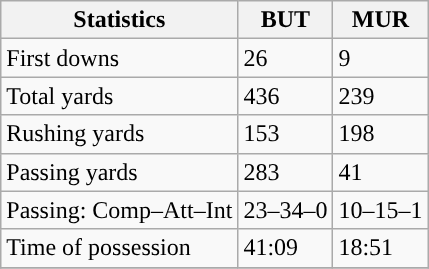<table class="wikitable" style="float: left;">
<tr>
<th>Statistics</th>
<th>BUT</th>
<th>MUR</th>
</tr>
<tr>
<td>First downs</td>
<td>26</td>
<td>9</td>
</tr>
<tr>
<td>Total yards</td>
<td>436</td>
<td>239</td>
</tr>
<tr>
<td>Rushing yards</td>
<td>153</td>
<td>198</td>
</tr>
<tr>
<td>Passing yards</td>
<td>283</td>
<td>41</td>
</tr>
<tr>
<td>Passing: Comp–Att–Int</td>
<td>23–34–0</td>
<td>10–15–1</td>
</tr>
<tr>
<td>Time of possession</td>
<td>41:09</td>
<td>18:51</td>
</tr>
<tr>
</tr>
</table>
